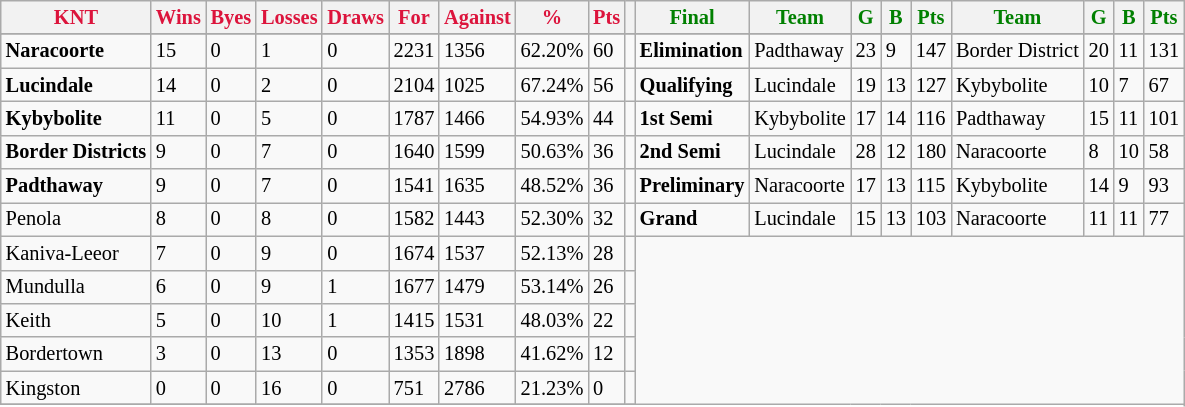<table style="font-size: 85%; text-align: left;" class="wikitable">
<tr>
<th style="color:crimson">KNT</th>
<th style="color:crimson">Wins</th>
<th style="color:crimson">Byes</th>
<th style="color:crimson">Losses</th>
<th style="color:crimson">Draws</th>
<th style="color:crimson">For</th>
<th style="color:crimson">Against</th>
<th style="color:crimson">%</th>
<th style="color:crimson">Pts</th>
<th></th>
<th style="color:green">Final</th>
<th style="color:green">Team</th>
<th style="color:green">G</th>
<th style="color:green">B</th>
<th style="color:green">Pts</th>
<th style="color:green">Team</th>
<th style="color:green">G</th>
<th style="color:green">B</th>
<th style="color:green">Pts</th>
</tr>
<tr>
</tr>
<tr>
</tr>
<tr>
<td><strong>	Naracoorte	</strong></td>
<td>15</td>
<td>0</td>
<td>1</td>
<td>0</td>
<td>2231</td>
<td>1356</td>
<td>62.20%</td>
<td>60</td>
<td></td>
<td><strong>Elimination</strong></td>
<td>Padthaway</td>
<td>23</td>
<td>9</td>
<td>147</td>
<td>Border District</td>
<td>20</td>
<td>11</td>
<td>131</td>
</tr>
<tr>
<td><strong>	Lucindale	</strong></td>
<td>14</td>
<td>0</td>
<td>2</td>
<td>0</td>
<td>2104</td>
<td>1025</td>
<td>67.24%</td>
<td>56</td>
<td></td>
<td><strong>Qualifying</strong></td>
<td>Lucindale</td>
<td>19</td>
<td>13</td>
<td>127</td>
<td>Kybybolite</td>
<td>10</td>
<td>7</td>
<td>67</td>
</tr>
<tr>
<td><strong>	Kybybolite	</strong></td>
<td>11</td>
<td>0</td>
<td>5</td>
<td>0</td>
<td>1787</td>
<td>1466</td>
<td>54.93%</td>
<td>44</td>
<td></td>
<td><strong>1st Semi</strong></td>
<td>Kybybolite</td>
<td>17</td>
<td>14</td>
<td>116</td>
<td>Padthaway</td>
<td>15</td>
<td>11</td>
<td>101</td>
</tr>
<tr>
<td><strong>	Border Districts	</strong></td>
<td>9</td>
<td>0</td>
<td>7</td>
<td>0</td>
<td>1640</td>
<td>1599</td>
<td>50.63%</td>
<td>36</td>
<td></td>
<td><strong>2nd Semi</strong></td>
<td>Lucindale</td>
<td>28</td>
<td>12</td>
<td>180</td>
<td>Naracoorte</td>
<td>8</td>
<td>10</td>
<td>58</td>
</tr>
<tr>
<td><strong>	Padthaway	</strong></td>
<td>9</td>
<td>0</td>
<td>7</td>
<td>0</td>
<td>1541</td>
<td>1635</td>
<td>48.52%</td>
<td>36</td>
<td></td>
<td><strong>Preliminary</strong></td>
<td>Naracoorte</td>
<td>17</td>
<td>13</td>
<td>115</td>
<td>Kybybolite</td>
<td>14</td>
<td>9</td>
<td>93</td>
</tr>
<tr>
<td>Penola</td>
<td>8</td>
<td>0</td>
<td>8</td>
<td>0</td>
<td>1582</td>
<td>1443</td>
<td>52.30%</td>
<td>32</td>
<td></td>
<td><strong>Grand</strong></td>
<td>Lucindale</td>
<td>15</td>
<td>13</td>
<td>103</td>
<td>Naracoorte</td>
<td>11</td>
<td>11</td>
<td>77</td>
</tr>
<tr>
<td>Kaniva-Leeor</td>
<td>7</td>
<td>0</td>
<td>9</td>
<td>0</td>
<td>1674</td>
<td>1537</td>
<td>52.13%</td>
<td>28</td>
<td></td>
</tr>
<tr>
<td>Mundulla</td>
<td>6</td>
<td>0</td>
<td>9</td>
<td>1</td>
<td>1677</td>
<td>1479</td>
<td>53.14%</td>
<td>26</td>
<td></td>
</tr>
<tr>
<td>Keith</td>
<td>5</td>
<td>0</td>
<td>10</td>
<td>1</td>
<td>1415</td>
<td>1531</td>
<td>48.03%</td>
<td>22</td>
<td></td>
</tr>
<tr>
<td>Bordertown</td>
<td>3</td>
<td>0</td>
<td>13</td>
<td>0</td>
<td>1353</td>
<td>1898</td>
<td>41.62%</td>
<td>12</td>
<td></td>
</tr>
<tr>
<td>Kingston</td>
<td>0</td>
<td>0</td>
<td>16</td>
<td>0</td>
<td>751</td>
<td>2786</td>
<td>21.23%</td>
<td>0</td>
<td></td>
</tr>
<tr>
</tr>
</table>
